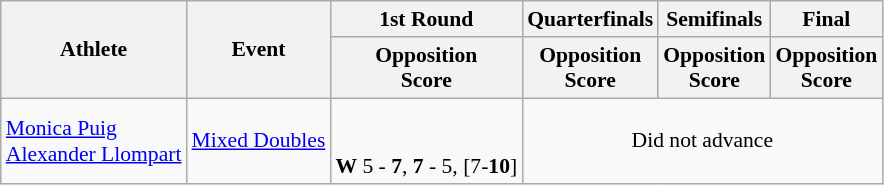<table class="wikitable" border="1" style="font-size:90%">
<tr>
<th rowspan=2>Athlete</th>
<th rowspan=2>Event</th>
<th>1st Round</th>
<th>Quarterfinals</th>
<th>Semifinals</th>
<th>Final</th>
</tr>
<tr>
<th>Opposition<br>Score</th>
<th>Opposition<br>Score</th>
<th>Opposition<br>Score</th>
<th>Opposition<br>Score</th>
</tr>
<tr>
<td><a href='#'>Monica Puig</a><br><a href='#'>Alexander Llompart</a></td>
<td><a href='#'>Mixed Doubles</a></td>
<td align=center><br><br><strong>W</strong> 5 - <strong>7</strong>, <strong>7</strong> - 5, [7-<strong>10</strong>]</td>
<td align="center" colspan="7">Did not advance</td>
</tr>
</table>
